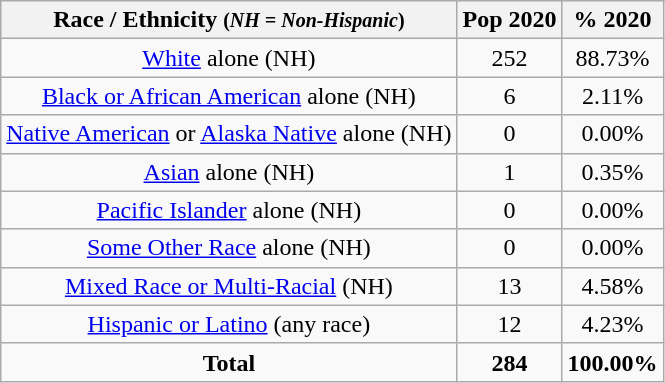<table class="wikitable" style="text-align:center;">
<tr>
<th>Race / Ethnicity <small>(<em>NH = Non-Hispanic</em>)</small></th>
<th>Pop 2020</th>
<th>% 2020</th>
</tr>
<tr>
<td><a href='#'>White</a> alone (NH)</td>
<td>252</td>
<td>88.73%</td>
</tr>
<tr>
<td><a href='#'>Black or African American</a> alone (NH)</td>
<td>6</td>
<td>2.11%</td>
</tr>
<tr>
<td><a href='#'>Native American</a> or <a href='#'>Alaska Native</a> alone (NH)</td>
<td>0</td>
<td>0.00%</td>
</tr>
<tr>
<td><a href='#'>Asian</a> alone (NH)</td>
<td>1</td>
<td>0.35%</td>
</tr>
<tr>
<td><a href='#'>Pacific Islander</a> alone (NH)</td>
<td>0</td>
<td>0.00%</td>
</tr>
<tr>
<td><a href='#'>Some Other Race</a> alone (NH)</td>
<td>0</td>
<td>0.00%</td>
</tr>
<tr>
<td><a href='#'>Mixed Race or Multi-Racial</a> (NH)</td>
<td>13</td>
<td>4.58%</td>
</tr>
<tr>
<td><a href='#'>Hispanic or Latino</a> (any race)</td>
<td>12</td>
<td>4.23%</td>
</tr>
<tr>
<td><strong>Total</strong></td>
<td><strong>284</strong></td>
<td><strong>100.00%</strong></td>
</tr>
</table>
